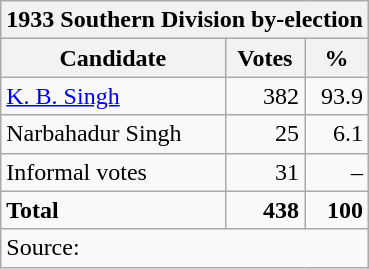<table class=wikitable style=text-align:right>
<tr>
<th colspan=3>1933 Southern Division by-election</th>
</tr>
<tr>
<th>Candidate</th>
<th>Votes</th>
<th>%</th>
</tr>
<tr>
<td align=left><a href='#'>K. B. Singh</a></td>
<td>382</td>
<td>93.9</td>
</tr>
<tr>
<td align=left>Narbahadur Singh</td>
<td>25</td>
<td>6.1</td>
</tr>
<tr>
<td align=left>Informal votes</td>
<td>31</td>
<td>–</td>
</tr>
<tr>
<td align=left><strong>Total</strong></td>
<td><strong>438</strong></td>
<td><strong>100</strong></td>
</tr>
<tr>
<td align=left colspan=3>Source: </td>
</tr>
</table>
